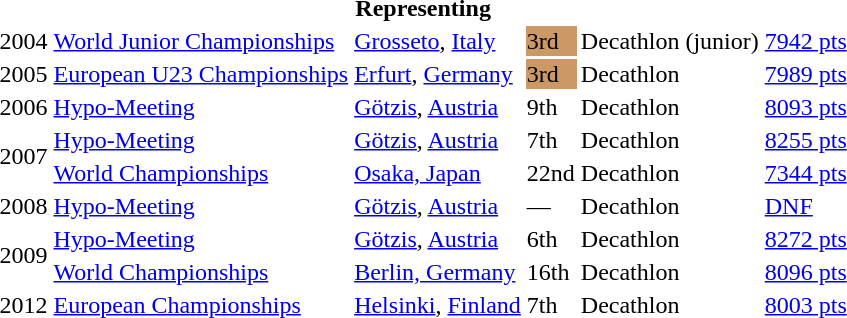<table>
<tr>
<th colspan="6">Representing </th>
</tr>
<tr>
<td>2004</td>
<td><a href='#'>World Junior Championships</a></td>
<td><a href='#'>Grosseto</a>, <a href='#'>Italy</a></td>
<td bgcolor="cc9966">3rd</td>
<td>Decathlon (junior)</td>
<td><a href='#'>7942 pts</a></td>
</tr>
<tr>
<td>2005</td>
<td><a href='#'>European U23 Championships</a></td>
<td><a href='#'>Erfurt</a>, <a href='#'>Germany</a></td>
<td bgcolor="cc9966">3rd</td>
<td>Decathlon</td>
<td><a href='#'>7989 pts</a></td>
</tr>
<tr>
<td>2006</td>
<td><a href='#'>Hypo-Meeting</a></td>
<td><a href='#'>Götzis</a>, <a href='#'>Austria</a></td>
<td>9th</td>
<td>Decathlon</td>
<td><a href='#'>8093 pts</a></td>
</tr>
<tr>
<td rowspan=2>2007</td>
<td><a href='#'>Hypo-Meeting</a></td>
<td><a href='#'>Götzis</a>, <a href='#'>Austria</a></td>
<td>7th</td>
<td>Decathlon</td>
<td><a href='#'>8255 pts</a></td>
</tr>
<tr>
<td><a href='#'>World Championships</a></td>
<td><a href='#'>Osaka, Japan</a></td>
<td>22nd</td>
<td>Decathlon</td>
<td><a href='#'>7344 pts</a></td>
</tr>
<tr>
<td>2008</td>
<td><a href='#'>Hypo-Meeting</a></td>
<td><a href='#'>Götzis</a>, <a href='#'>Austria</a></td>
<td>—</td>
<td>Decathlon</td>
<td><a href='#'>DNF</a></td>
</tr>
<tr>
<td rowspan=2>2009</td>
<td><a href='#'>Hypo-Meeting</a></td>
<td><a href='#'>Götzis</a>, <a href='#'>Austria</a></td>
<td>6th</td>
<td>Decathlon</td>
<td><a href='#'>8272 pts</a></td>
</tr>
<tr>
<td><a href='#'>World Championships</a></td>
<td><a href='#'>Berlin, Germany</a></td>
<td>16th</td>
<td>Decathlon</td>
<td><a href='#'>8096 pts</a></td>
</tr>
<tr>
<td>2012</td>
<td><a href='#'>European Championships</a></td>
<td><a href='#'>Helsinki</a>, <a href='#'>Finland</a></td>
<td>7th</td>
<td>Decathlon</td>
<td><a href='#'>8003 pts</a></td>
</tr>
</table>
